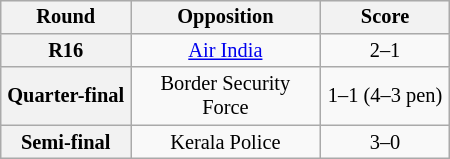<table class="wikitable plainrowheaders" style="text-align:center;margin-left:1em;float:right; font-size:85%;">
<tr>
<th scope=col width="80">Round</th>
<th scope=col width="120">Opposition</th>
<th scope=col width="80">Score</th>
</tr>
<tr>
<th scope=row style="text-align:center">R16</th>
<td><a href='#'>Air India</a></td>
<td>2–1</td>
</tr>
<tr>
<th scope=row style="text-align:center">Quarter-final</th>
<td>Border Security Force</td>
<td>1–1 (4–3 pen)</td>
</tr>
<tr>
<th scope=row style="text-align:center">Semi-final</th>
<td>Kerala Police</td>
<td>3–0</td>
</tr>
</table>
